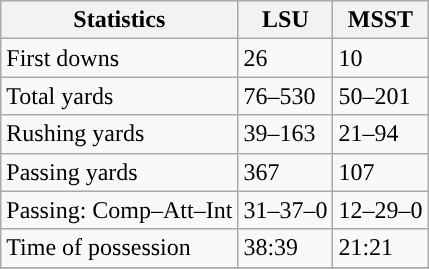<table class="wikitable" style="float: left;">
<tr>
<th>Statistics</th>
<th>LSU</th>
<th>MSST</th>
</tr>
<tr>
<td>First downs</td>
<td>26</td>
<td>10</td>
</tr>
<tr>
<td>Total yards</td>
<td>76–530</td>
<td>50–201</td>
</tr>
<tr>
<td>Rushing yards</td>
<td>39–163</td>
<td>21–94</td>
</tr>
<tr>
<td>Passing yards</td>
<td>367</td>
<td>107</td>
</tr>
<tr>
<td>Passing: Comp–Att–Int</td>
<td>31–37–0</td>
<td>12–29–0</td>
</tr>
<tr>
<td>Time of possession</td>
<td>38:39</td>
<td>21:21</td>
</tr>
<tr>
</tr>
</table>
